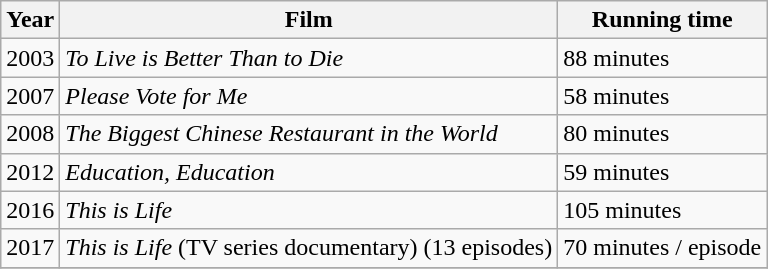<table class="wikitable">
<tr>
<th><strong>Year</strong></th>
<th><strong>Film</strong></th>
<th>Running time</th>
</tr>
<tr>
<td>2003</td>
<td><em>To Live is Better Than to Die</em></td>
<td>88 minutes</td>
</tr>
<tr>
<td>2007</td>
<td><em>Please Vote for Me</em></td>
<td>58 minutes</td>
</tr>
<tr>
<td>2008</td>
<td><em>The Biggest Chinese Restaurant in the World</em></td>
<td>80 minutes</td>
</tr>
<tr>
<td>2012</td>
<td><em>Education, Education</em></td>
<td>59 minutes</td>
</tr>
<tr>
<td>2016</td>
<td><em>This is Life</em></td>
<td>105 minutes</td>
</tr>
<tr>
<td>2017</td>
<td><em>This is Life</em> (TV series documentary) (13 episodes)</td>
<td>70 minutes / episode</td>
</tr>
<tr>
</tr>
</table>
